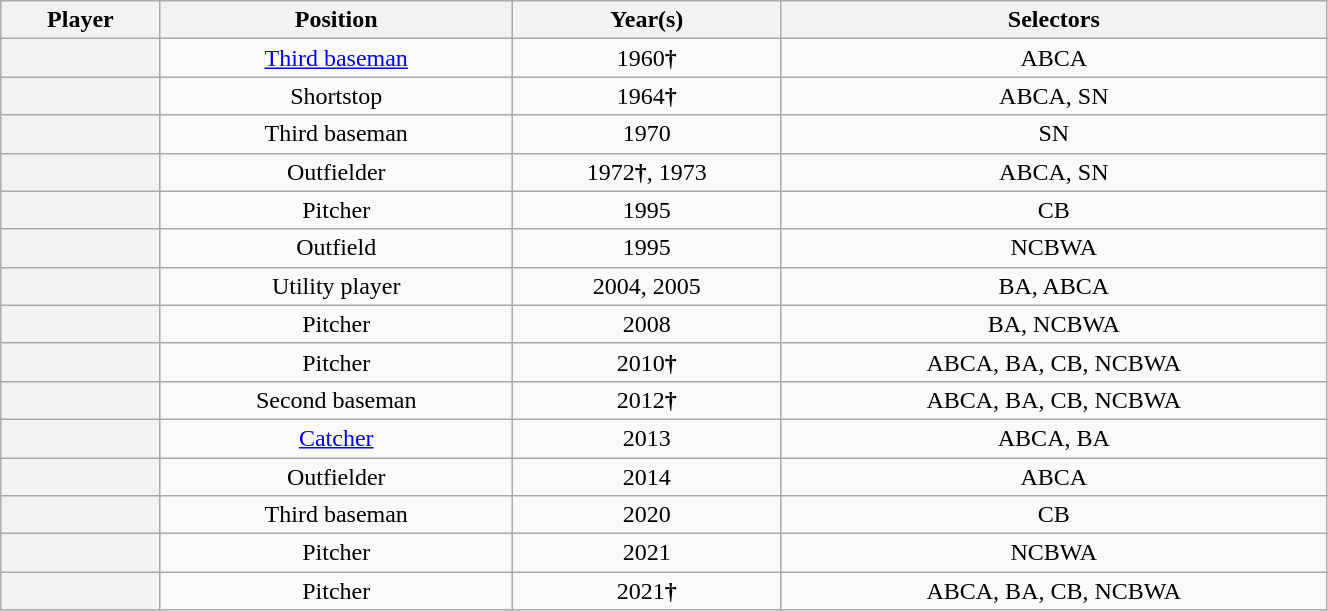<table class="wikitable sortable plainrowheaders" style="text-align:center; min-width:70%">
<tr>
<th scope="col" width:15%">Player</th>
<th scope="col" width:10%">Position</th>
<th scope="col" width:10%">Year(s)</th>
<th scope="col" width:50%">Selectors</th>
</tr>
<tr>
<th scope="row" style="text-align:center"></th>
<td><a href='#'>Third baseman</a></td>
<td>1960<strong>†</strong></td>
<td>ABCA</td>
</tr>
<tr>
<th scope="row" style="text-align:center"></th>
<td>Shortstop</td>
<td>1964<strong>†</strong></td>
<td>ABCA, SN</td>
</tr>
<tr>
<th scope="row" style="text-align:center"></th>
<td>Third baseman</td>
<td>1970</td>
<td>SN</td>
</tr>
<tr>
<th scope="row" style="text-align:center"></th>
<td>Outfielder</td>
<td>1972<strong>†</strong>, 1973</td>
<td>ABCA, SN</td>
</tr>
<tr>
<th scope="row" style="text-align:center"></th>
<td>Pitcher</td>
<td>1995</td>
<td>CB</td>
</tr>
<tr>
<th scope="row" style="text-align:center"></th>
<td>Outfield</td>
<td>1995</td>
<td>NCBWA</td>
</tr>
<tr>
<th scope="row" style="text-align:center"></th>
<td>Utility player</td>
<td>2004, 2005</td>
<td>BA, ABCA</td>
</tr>
<tr>
<th scope="row" style="text-align:center"></th>
<td>Pitcher</td>
<td>2008</td>
<td>BA, NCBWA</td>
</tr>
<tr>
<th scope="row" style="text-align:center"></th>
<td>Pitcher</td>
<td>2010<strong>†</strong></td>
<td>ABCA, BA, CB, NCBWA</td>
</tr>
<tr>
<th scope="row" style="text-align:center"></th>
<td>Second baseman</td>
<td>2012<strong>†</strong></td>
<td>ABCA, BA, CB, NCBWA</td>
</tr>
<tr>
<th scope="row" style="text-align:center"></th>
<td><a href='#'>Catcher</a></td>
<td>2013</td>
<td>ABCA, BA</td>
</tr>
<tr>
<th scope="row" style="text-align:center"></th>
<td>Outfielder</td>
<td>2014</td>
<td>ABCA</td>
</tr>
<tr>
<th scope="row" style="text-align:center"></th>
<td>Third baseman</td>
<td>2020</td>
<td>CB</td>
</tr>
<tr>
<th scope="row" style="text-align:center"></th>
<td>Pitcher</td>
<td>2021</td>
<td>NCBWA</td>
</tr>
<tr>
<th scope="row" style="text-align:center"><br></th>
<td>Pitcher</td>
<td>2021<strong>†</strong></td>
<td>ABCA, BA, CB, NCBWA</td>
</tr>
</table>
